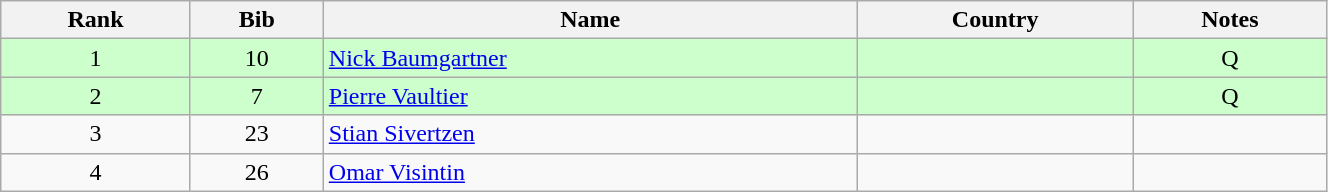<table class="wikitable" style="text-align:center;" width=70%>
<tr>
<th>Rank</th>
<th>Bib</th>
<th>Name</th>
<th>Country</th>
<th>Notes</th>
</tr>
<tr bgcolor="#ccffcc">
<td>1</td>
<td>10</td>
<td align=left><a href='#'>Nick Baumgartner</a></td>
<td align=left></td>
<td>Q</td>
</tr>
<tr bgcolor="#ccffcc">
<td>2</td>
<td>7</td>
<td align=left><a href='#'>Pierre Vaultier</a></td>
<td align=left></td>
<td>Q</td>
</tr>
<tr>
<td>3</td>
<td>23</td>
<td align=left><a href='#'>Stian Sivertzen</a></td>
<td align=left></td>
<td></td>
</tr>
<tr>
<td>4</td>
<td>26</td>
<td align=left><a href='#'>Omar Visintin</a></td>
<td align=left></td>
<td></td>
</tr>
</table>
